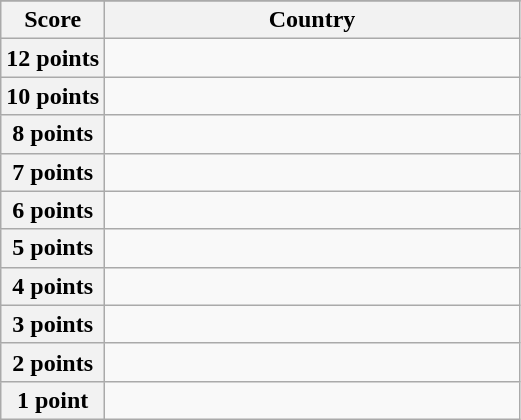<table class="wikitable">
<tr>
</tr>
<tr>
<th scope="col" width="20%">Score</th>
<th scope="col">Country</th>
</tr>
<tr>
<th scope="row">12 points</th>
<td></td>
</tr>
<tr>
<th scope="row">10 points</th>
<td></td>
</tr>
<tr>
<th scope="row">8 points</th>
<td></td>
</tr>
<tr>
<th scope="row">7 points</th>
<td></td>
</tr>
<tr>
<th scope="row">6 points</th>
<td></td>
</tr>
<tr>
<th scope="row">5 points</th>
<td></td>
</tr>
<tr>
<th scope="row">4 points</th>
<td></td>
</tr>
<tr>
<th scope="row">3 points</th>
<td></td>
</tr>
<tr>
<th scope="row">2 points</th>
<td></td>
</tr>
<tr>
<th scope="row">1 point</th>
<td></td>
</tr>
</table>
